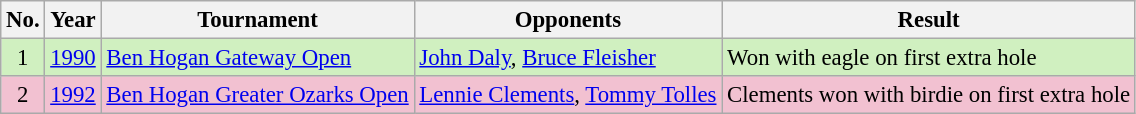<table class="wikitable" style="font-size:95%;">
<tr>
<th>No.</th>
<th>Year</th>
<th>Tournament</th>
<th>Opponents</th>
<th>Result</th>
</tr>
<tr style="background:#D0F0C0;">
<td align=center>1</td>
<td><a href='#'>1990</a></td>
<td><a href='#'>Ben Hogan Gateway Open</a></td>
<td> <a href='#'>John Daly</a>,  <a href='#'>Bruce Fleisher</a></td>
<td>Won with eagle on first extra hole</td>
</tr>
<tr style="background:#F2C1D1;">
<td align=center>2</td>
<td><a href='#'>1992</a></td>
<td><a href='#'>Ben Hogan Greater Ozarks Open</a></td>
<td> <a href='#'>Lennie Clements</a>,  <a href='#'>Tommy Tolles</a></td>
<td>Clements won with birdie on first extra hole</td>
</tr>
</table>
